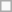<table class=wikitable>
<tr>
<td></td>
</tr>
</table>
